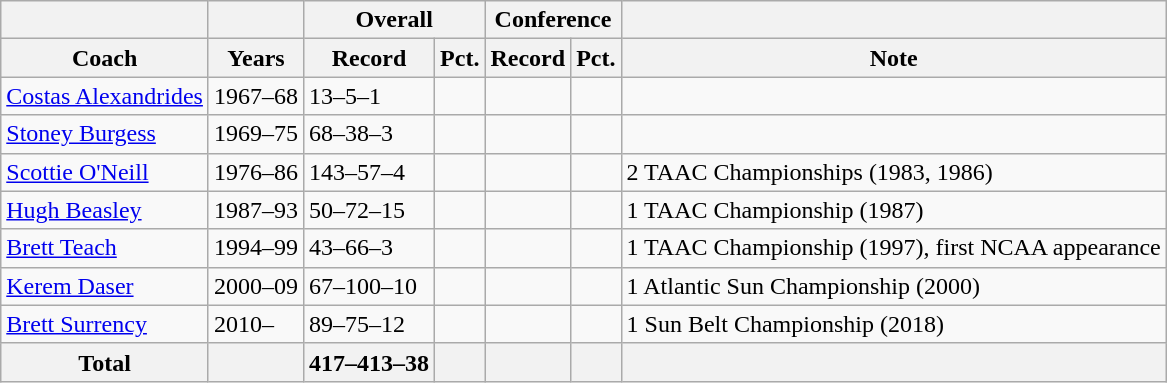<table class="wikitable">
<tr>
<th></th>
<th></th>
<th colspan="2">Overall</th>
<th colspan="2">Conference</th>
<th></th>
</tr>
<tr>
<th>Coach</th>
<th>Years</th>
<th>Record</th>
<th>Pct.</th>
<th>Record</th>
<th>Pct.</th>
<th>Note</th>
</tr>
<tr>
<td><a href='#'>Costas Alexandrides</a></td>
<td>1967–68</td>
<td>13–5–1</td>
<td></td>
<td></td>
<td></td>
<td></td>
</tr>
<tr>
<td><a href='#'>Stoney Burgess</a></td>
<td>1969–75</td>
<td>68–38–3</td>
<td></td>
<td></td>
<td></td>
<td></td>
</tr>
<tr>
<td><a href='#'>Scottie O'Neill</a></td>
<td>1976–86</td>
<td>143–57–4</td>
<td></td>
<td></td>
<td></td>
<td>2 TAAC Championships (1983, 1986)</td>
</tr>
<tr>
<td><a href='#'>Hugh Beasley</a></td>
<td>1987–93</td>
<td>50–72–15</td>
<td></td>
<td></td>
<td></td>
<td>1 TAAC Championship (1987)</td>
</tr>
<tr>
<td><a href='#'>Brett Teach</a></td>
<td>1994–99</td>
<td>43–66–3</td>
<td></td>
<td></td>
<td></td>
<td>1 TAAC Championship (1997), first NCAA appearance</td>
</tr>
<tr>
<td><a href='#'>Kerem Daser</a></td>
<td>2000–09</td>
<td>67–100–10</td>
<td></td>
<td></td>
<td></td>
<td>1 Atlantic Sun Championship (2000)</td>
</tr>
<tr>
<td><a href='#'>Brett Surrency</a></td>
<td>2010–</td>
<td>89–75–12</td>
<td></td>
<td></td>
<td></td>
<td>1 Sun Belt Championship (2018)</td>
</tr>
<tr>
<th>Total</th>
<th></th>
<th>417–413–38</th>
<th></th>
<th></th>
<th></th>
<th></th>
</tr>
</table>
